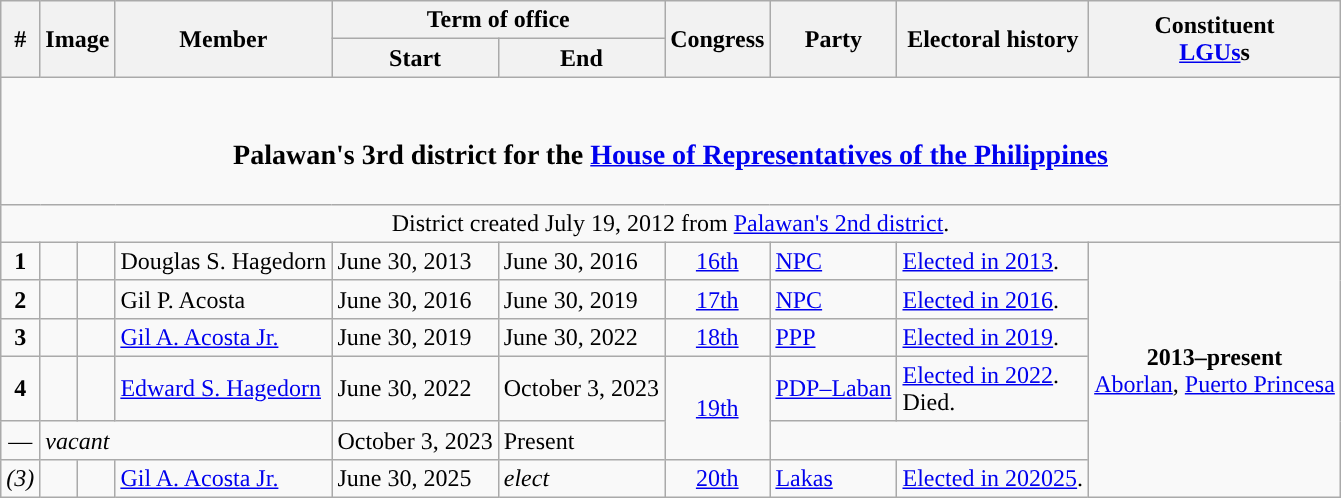<table class=wikitable>
<tr>
<th rowspan="2">#</th>
<th rowspan="2" colspan=2>Image</th>
<th rowspan="2">Member</th>
<th colspan=2>Term of office</th>
<th rowspan="2">Congress</th>
<th rowspan="2">Party</th>
<th rowspan="2">Electoral history</th>
<th rowspan="2">Constituent<br><a href='#'>LGUs</a>s</th>
</tr>
<tr>
<th>Start</th>
<th>End</th>
</tr>
<tr>
<td colspan="10" style="text-align:center;"><br><h3>Palawan's 3rd district for the <a href='#'>House of Representatives of the Philippines</a></h3></td>
</tr>
<tr>
<td colspan="10" style="text-align:center;">District created July 19, 2012 from <a href='#'>Palawan's 2nd district</a>.</td>
</tr>
<tr>
<td style="text-align:center;"><strong>1</strong></td>
<td style="color:inherit;background:"></td>
<td></td>
<td>Douglas S. Hagedorn</td>
<td>June 30, 2013</td>
<td>June 30, 2016</td>
<td style="text-align:center;"><a href='#'>16th</a></td>
<td><a href='#'>NPC</a></td>
<td><a href='#'>Elected in 2013</a>.</td>
<td rowspan="6" style="text-align:center;"><strong>2013–present</strong><br><a href='#'>Aborlan</a>, <a href='#'>Puerto Princesa</a></td>
</tr>
<tr>
<td style="text-align:center;"><strong>2</strong></td>
<td style="color:inherit;background:"></td>
<td></td>
<td>Gil P. Acosta</td>
<td>June 30, 2016</td>
<td>June 30, 2019</td>
<td style="text-align:center;"><a href='#'>17th</a></td>
<td><a href='#'>NPC</a></td>
<td><a href='#'>Elected in 2016</a>.</td>
</tr>
<tr>
<td style="text-align:center;"><strong>3</strong></td>
<td style="color:inherit;background:"></td>
<td></td>
<td><a href='#'>Gil A. Acosta Jr.</a></td>
<td>June 30, 2019</td>
<td>June 30, 2022</td>
<td style="text-align:center;"><a href='#'>18th</a></td>
<td><a href='#'>PPP</a></td>
<td><a href='#'>Elected in 2019</a>.</td>
</tr>
<tr>
<td style="text-align:center;"><strong>4</strong></td>
<td style="color:inherit;background:"></td>
<td></td>
<td><a href='#'>Edward S. Hagedorn</a></td>
<td>June 30, 2022</td>
<td>October 3, 2023</td>
<td style="text-align:center;" rowspan="2"><a href='#'>19th</a></td>
<td><a href='#'>PDP–Laban</a></td>
<td><a href='#'>Elected in 2022</a>.<br>Died.</td>
</tr>
<tr>
<td style="text-align:center;">—</td>
<td colspan="3"><em>vacant</em></td>
<td>October 3, 2023</td>
<td>Present</td>
<td colspan="2"></td>
</tr>
<tr>
<td style="text-align:center;"><em>(3)</em></td>
<td style="color:inherit;background:"></td>
<td></td>
<td><a href='#'>Gil A. Acosta Jr.</a></td>
<td>June 30, 2025</td>
<td><em>elect</em></td>
<td style="text-align:center;"><a href='#'>20th</a></td>
<td><a href='#'>Lakas</a></td>
<td><a href='#'>Elected in 202025</a>.</td>
</tr>
</table>
